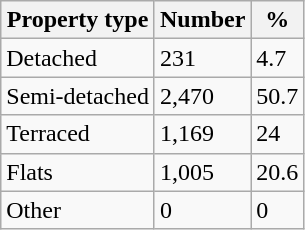<table class="wikitable">
<tr>
<th>Property type</th>
<th>Number</th>
<th>%</th>
</tr>
<tr>
<td>Detached</td>
<td>231</td>
<td>4.7</td>
</tr>
<tr>
<td>Semi-detached</td>
<td>2,470</td>
<td>50.7</td>
</tr>
<tr>
<td>Terraced</td>
<td>1,169</td>
<td>24</td>
</tr>
<tr>
<td>Flats</td>
<td>1,005</td>
<td>20.6</td>
</tr>
<tr>
<td>Other</td>
<td>0</td>
<td>0</td>
</tr>
</table>
